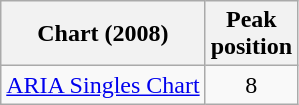<table class="wikitable">
<tr>
<th>Chart (2008)</th>
<th>Peak<br>position</th>
</tr>
<tr>
<td><a href='#'>ARIA Singles Chart</a></td>
<td align="center">8</td>
</tr>
</table>
